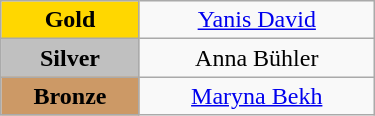<table class="wikitable" style="text-align:center" width="250px">
<tr>
<td bgcolor="gold"><strong>Gold</strong></td>
<td><a href='#'>Yanis David</a><br>  <small><em></em></small></td>
</tr>
<tr>
<td bgcolor="silver"><strong>Silver</strong></td>
<td>Anna Bühler<br>  <small><em></em></small></td>
</tr>
<tr>
<td bgcolor="CC9966"><strong>Bronze</strong></td>
<td><a href='#'>Maryna Bekh</a><br>  <small><em></em></small></td>
</tr>
</table>
